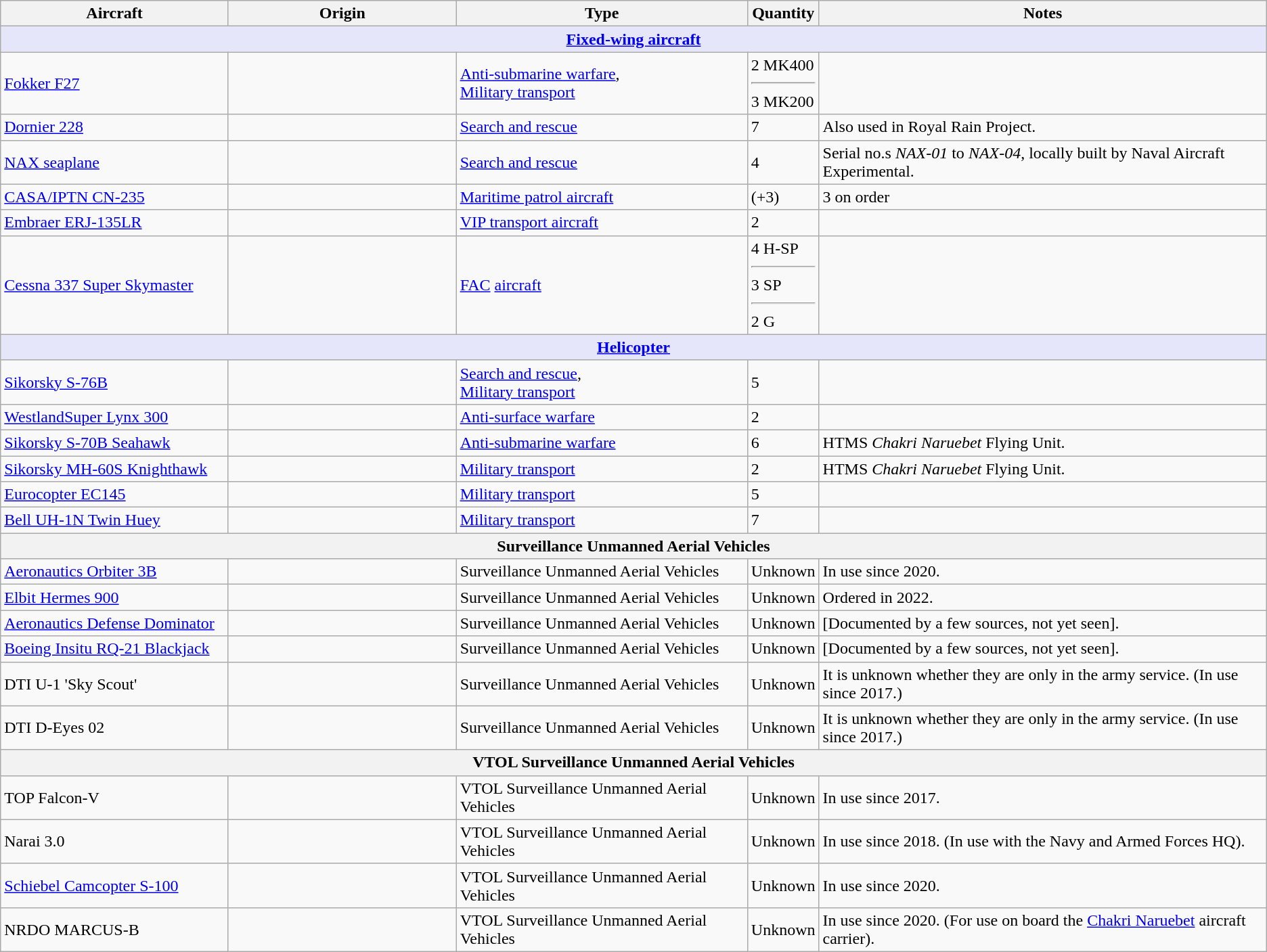<table class="wikitable">
<tr>
<th style="text-align:centre; width:18%;">Aircraft</th>
<th style="text-align:centre; width:18%;">Origin</th>
<th style="text-align:centre; width:23%;">Type</th>
<th style="text-align:centre; width:5%;">Quantity</th>
<th>Notes</th>
</tr>
<tr>
<th colspan="6" style="background: lavender;"><a href='#'>Fixed-wing aircraft</a></th>
</tr>
<tr>
<td><a href='#'>Fokker F27</a></td>
<td></td>
<td><a href='#'>Anti-submarine warfare</a>, <br><a href='#'>Military transport</a></td>
<td>2 MK400<hr>3 MK200</td>
<td></td>
</tr>
<tr>
<td><a href='#'>Dornier 228</a></td>
<td></td>
<td><a href='#'>Search and rescue</a></td>
<td>7</td>
<td>Also used in Royal Rain Project.</td>
</tr>
<tr>
<td><a href='#'>NAX seaplane</a></td>
<td></td>
<td><a href='#'>Search and rescue</a></td>
<td>4</td>
<td>Serial no.s <em>NAX-01</em> to <em>NAX-04</em>, locally built by Naval Aircraft Experimental.</td>
</tr>
<tr>
<td><a href='#'>CASA/IPTN CN-235</a></td>
<td></td>
<td><a href='#'>Maritime patrol aircraft</a></td>
<td>(+3)</td>
<td>3 on order</td>
</tr>
<tr>
<td><a href='#'>Embraer ERJ-135LR</a></td>
<td></td>
<td><a href='#'>VIP transport aircraft</a></td>
<td>2</td>
<td></td>
</tr>
<tr>
<td><a href='#'>Cessna 337 Super Skymaster</a></td>
<td></td>
<td><a href='#'>FAC</a> <a href='#'>aircraft</a></td>
<td>4 H-SP<hr>3 SP<hr>2 G</td>
<td></td>
</tr>
<tr>
<th colspan="6" style="background: lavender;"><a href='#'>Helicopter</a></th>
</tr>
<tr>
<td><a href='#'>Sikorsky S-76B</a></td>
<td></td>
<td><a href='#'>Search and rescue</a>,<br><a href='#'>Military transport</a></td>
<td>5</td>
<td></td>
</tr>
<tr>
<td><a href='#'>WestlandSuper Lynx 300</a></td>
<td></td>
<td><a href='#'>Anti-surface warfare</a></td>
<td>2</td>
<td></td>
</tr>
<tr>
<td><a href='#'>Sikorsky S-70B Seahawk</a></td>
<td></td>
<td><a href='#'>Anti-submarine warfare</a></td>
<td>6</td>
<td>HTMS <em>Chakri Naruebet</em> Flying Unit.</td>
</tr>
<tr>
<td><a href='#'>Sikorsky MH-60S Knighthawk</a></td>
<td></td>
<td><a href='#'>Military transport</a></td>
<td>2</td>
<td>HTMS <em>Chakri Naruebet</em> Flying Unit.</td>
</tr>
<tr>
<td><a href='#'>Eurocopter EC145</a></td>
<td></td>
<td><a href='#'>Military transport</a></td>
<td>5</td>
<td></td>
</tr>
<tr>
<td><a href='#'>Bell UH-1N Twin Huey</a></td>
<td></td>
<td><a href='#'>Military transport</a></td>
<td>7</td>
<td></td>
</tr>
<tr>
<th colspan="6">Surveillance Unmanned Aerial Vehicles</th>
</tr>
<tr>
<td><a href='#'>Aeronautics Orbiter 3B</a></td>
<td></td>
<td>Surveillance Unmanned Aerial Vehicles</td>
<td>Unknown</td>
<td>In use since 2020.</td>
</tr>
<tr>
<td><a href='#'>Elbit Hermes 900</a></td>
<td></td>
<td>Surveillance Unmanned Aerial Vehicles</td>
<td>Unknown</td>
<td>Ordered in 2022.</td>
</tr>
<tr>
<td><a href='#'>Aeronautics Defense Dominator</a></td>
<td></td>
<td>Surveillance Unmanned Aerial Vehicles</td>
<td>Unknown</td>
<td>[Documented by a few sources, not yet seen].</td>
</tr>
<tr>
<td><a href='#'>Boeing Insitu RQ-21 Blackjack</a></td>
<td></td>
<td>Surveillance Unmanned Aerial Vehicles</td>
<td>Unknown</td>
<td>[Documented by a few sources, not yet seen].</td>
</tr>
<tr>
<td>DTI U-1 'Sky Scout'</td>
<td></td>
<td>Surveillance Unmanned Aerial Vehicles</td>
<td>Unknown</td>
<td>It is unknown whether they are only in the army service. (In use since 2017.)</td>
</tr>
<tr>
<td>DTI D-Eyes 02</td>
<td></td>
<td>Surveillance Unmanned Aerial Vehicles</td>
<td>Unknown</td>
<td>It is unknown whether they are only in the army service. (In use since 2017.)</td>
</tr>
<tr>
<th colspan="6">VTOL Surveillance Unmanned Aerial Vehicles</th>
</tr>
<tr>
<td>TOP Falcon-V</td>
<td><br></td>
<td>VTOL Surveillance Unmanned Aerial Vehicles</td>
<td>Unknown</td>
<td>In use since 2017.</td>
</tr>
<tr>
<td>Narai 3.0</td>
<td></td>
<td>VTOL Surveillance Unmanned Aerial Vehicles</td>
<td>Unknown</td>
<td>In use since 2018. (In use with the Navy and Armed Forces HQ).</td>
</tr>
<tr>
<td><a href='#'>Schiebel Camcopter S-100</a></td>
<td></td>
<td>VTOL Surveillance Unmanned Aerial Vehicles</td>
<td>Unknown</td>
<td>In use since 2020.</td>
</tr>
<tr>
<td>NRDO MARCUS-B</td>
<td></td>
<td>VTOL Surveillance Unmanned Aerial Vehicles</td>
<td>Unknown</td>
<td>In use since 2020. (For use on board the <a href='#'>Chakri Naruebet</a> aircraft carrier).</td>
</tr>
</table>
